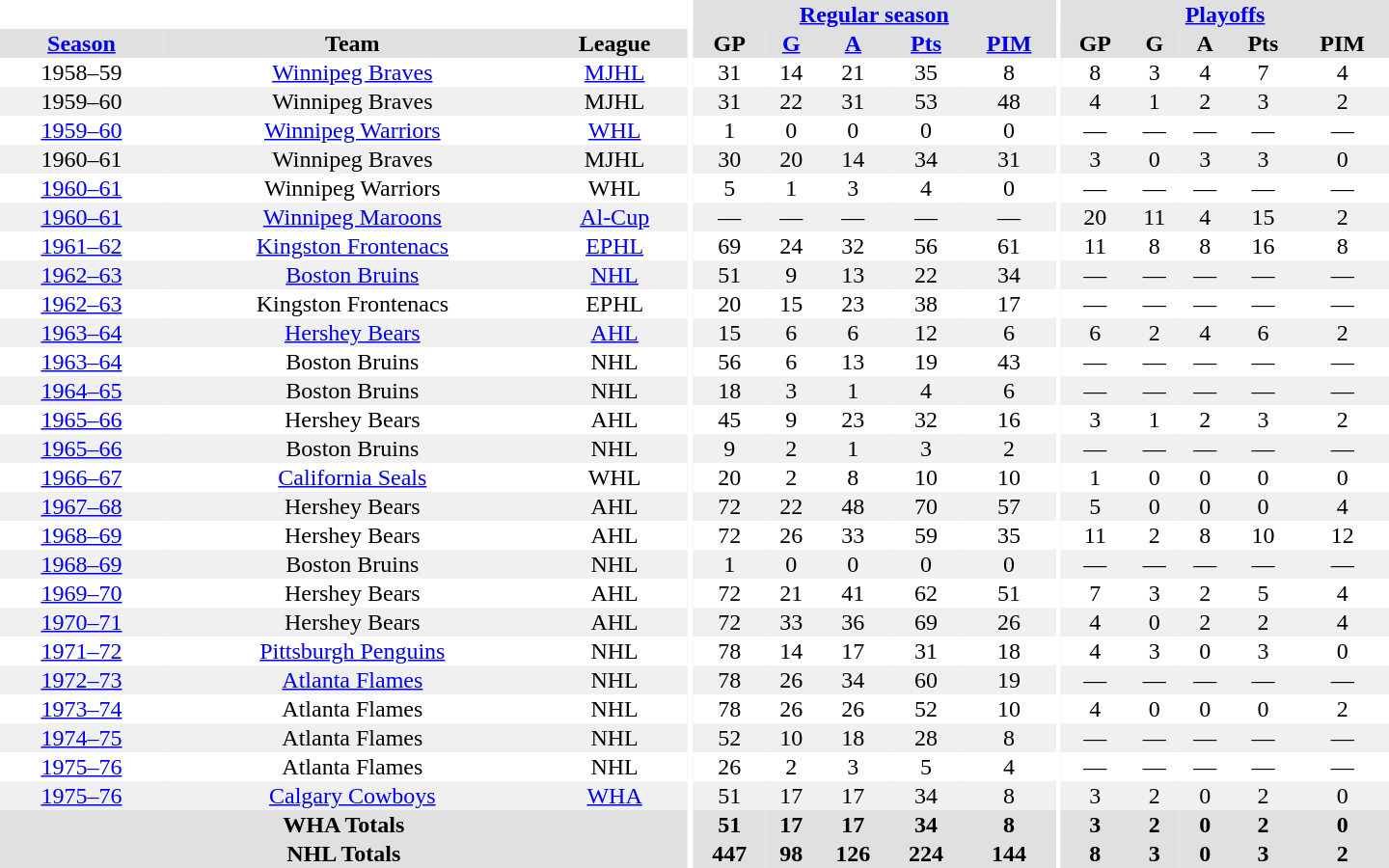<table border="0" cellpadding="1" cellspacing="0" style="text-align:center; width:60em">
<tr bgcolor="#e0e0e0">
<th colspan="3" bgcolor="#ffffff"></th>
<th rowspan="100" bgcolor="#ffffff"></th>
<th colspan="5"><a href='#'>Regular season</a></th>
<th rowspan="100" bgcolor="#ffffff"></th>
<th colspan="5"><a href='#'>Playoffs</a></th>
</tr>
<tr bgcolor="#e0e0e0">
<th><a href='#'>Season</a></th>
<th>Team</th>
<th>League</th>
<th>GP</th>
<th><a href='#'>G</a></th>
<th><a href='#'>A</a></th>
<th><a href='#'>Pts</a></th>
<th><a href='#'>PIM</a></th>
<th>GP</th>
<th>G</th>
<th>A</th>
<th>Pts</th>
<th>PIM</th>
</tr>
<tr>
<td>1958–59</td>
<td><a href='#'>Winnipeg Braves</a></td>
<td><a href='#'>MJHL</a></td>
<td>31</td>
<td>14</td>
<td>21</td>
<td>35</td>
<td>8</td>
<td>8</td>
<td>3</td>
<td>4</td>
<td>7</td>
<td>4</td>
</tr>
<tr bgcolor="#f0f0f0">
<td>1959–60</td>
<td>Winnipeg Braves</td>
<td>MJHL</td>
<td>31</td>
<td>22</td>
<td>31</td>
<td>53</td>
<td>48</td>
<td>4</td>
<td>1</td>
<td>2</td>
<td>3</td>
<td>2</td>
</tr>
<tr>
<td><a href='#'>1959–60</a></td>
<td><a href='#'>Winnipeg Warriors</a></td>
<td><a href='#'>WHL</a></td>
<td>1</td>
<td>0</td>
<td>0</td>
<td>0</td>
<td>0</td>
<td>—</td>
<td>—</td>
<td>—</td>
<td>—</td>
<td>—</td>
</tr>
<tr bgcolor="#f0f0f0">
<td>1960–61</td>
<td>Winnipeg Braves</td>
<td>MJHL</td>
<td>30</td>
<td>20</td>
<td>14</td>
<td>34</td>
<td>31</td>
<td>3</td>
<td>0</td>
<td>3</td>
<td>3</td>
<td>0</td>
</tr>
<tr>
<td><a href='#'>1960–61</a></td>
<td>Winnipeg Warriors</td>
<td>WHL</td>
<td>5</td>
<td>1</td>
<td>3</td>
<td>4</td>
<td>0</td>
<td>—</td>
<td>—</td>
<td>—</td>
<td>—</td>
<td>—</td>
</tr>
<tr bgcolor="#f0f0f0">
<td><a href='#'>1960–61</a></td>
<td><a href='#'>Winnipeg Maroons</a></td>
<td><a href='#'>Al-Cup</a></td>
<td>—</td>
<td>—</td>
<td>—</td>
<td>—</td>
<td>—</td>
<td>20</td>
<td>11</td>
<td>4</td>
<td>15</td>
<td>2</td>
</tr>
<tr>
<td><a href='#'>1961–62</a></td>
<td><a href='#'>Kingston Frontenacs</a></td>
<td><a href='#'>EPHL</a></td>
<td>69</td>
<td>24</td>
<td>32</td>
<td>56</td>
<td>61</td>
<td>11</td>
<td>8</td>
<td>8</td>
<td>16</td>
<td>8</td>
</tr>
<tr bgcolor="#f0f0f0">
<td><a href='#'>1962–63</a></td>
<td><a href='#'>Boston Bruins</a></td>
<td><a href='#'>NHL</a></td>
<td>51</td>
<td>9</td>
<td>13</td>
<td>22</td>
<td>34</td>
<td>—</td>
<td>—</td>
<td>—</td>
<td>—</td>
<td>—</td>
</tr>
<tr>
<td><a href='#'>1962–63</a></td>
<td>Kingston Frontenacs</td>
<td>EPHL</td>
<td>20</td>
<td>15</td>
<td>23</td>
<td>38</td>
<td>17</td>
<td>—</td>
<td>—</td>
<td>—</td>
<td>—</td>
<td>—</td>
</tr>
<tr bgcolor="#f0f0f0">
<td><a href='#'>1963–64</a></td>
<td><a href='#'>Hershey Bears</a></td>
<td><a href='#'>AHL</a></td>
<td>15</td>
<td>6</td>
<td>6</td>
<td>12</td>
<td>6</td>
<td>6</td>
<td>2</td>
<td>4</td>
<td>6</td>
<td>2</td>
</tr>
<tr>
<td><a href='#'>1963–64</a></td>
<td>Boston Bruins</td>
<td>NHL</td>
<td>56</td>
<td>6</td>
<td>13</td>
<td>19</td>
<td>43</td>
<td>—</td>
<td>—</td>
<td>—</td>
<td>—</td>
<td>—</td>
</tr>
<tr bgcolor="#f0f0f0">
<td><a href='#'>1964–65</a></td>
<td>Boston Bruins</td>
<td>NHL</td>
<td>18</td>
<td>3</td>
<td>1</td>
<td>4</td>
<td>6</td>
<td>—</td>
<td>—</td>
<td>—</td>
<td>—</td>
<td>—</td>
</tr>
<tr>
<td><a href='#'>1965–66</a></td>
<td>Hershey Bears</td>
<td>AHL</td>
<td>45</td>
<td>9</td>
<td>23</td>
<td>32</td>
<td>16</td>
<td>3</td>
<td>1</td>
<td>2</td>
<td>3</td>
<td>2</td>
</tr>
<tr bgcolor="#f0f0f0">
<td><a href='#'>1965–66</a></td>
<td>Boston Bruins</td>
<td>NHL</td>
<td>9</td>
<td>2</td>
<td>1</td>
<td>3</td>
<td>2</td>
<td>—</td>
<td>—</td>
<td>—</td>
<td>—</td>
<td>—</td>
</tr>
<tr>
<td><a href='#'>1966–67</a></td>
<td><a href='#'>California Seals</a></td>
<td>WHL</td>
<td>20</td>
<td>2</td>
<td>8</td>
<td>10</td>
<td>10</td>
<td>1</td>
<td>0</td>
<td>0</td>
<td>0</td>
<td>0</td>
</tr>
<tr bgcolor="#f0f0f0">
<td><a href='#'>1967–68</a></td>
<td>Hershey Bears</td>
<td>AHL</td>
<td>72</td>
<td>22</td>
<td>48</td>
<td>70</td>
<td>57</td>
<td>5</td>
<td>0</td>
<td>0</td>
<td>0</td>
<td>4</td>
</tr>
<tr>
<td><a href='#'>1968–69</a></td>
<td>Hershey Bears</td>
<td>AHL</td>
<td>72</td>
<td>26</td>
<td>33</td>
<td>59</td>
<td>35</td>
<td>11</td>
<td>2</td>
<td>8</td>
<td>10</td>
<td>12</td>
</tr>
<tr bgcolor="#f0f0f0">
<td><a href='#'>1968–69</a></td>
<td>Boston Bruins</td>
<td>NHL</td>
<td>1</td>
<td>0</td>
<td>0</td>
<td>0</td>
<td>0</td>
<td>—</td>
<td>—</td>
<td>—</td>
<td>—</td>
<td>—</td>
</tr>
<tr>
<td><a href='#'>1969–70</a></td>
<td>Hershey Bears</td>
<td>AHL</td>
<td>72</td>
<td>21</td>
<td>41</td>
<td>62</td>
<td>51</td>
<td>7</td>
<td>3</td>
<td>2</td>
<td>5</td>
<td>4</td>
</tr>
<tr bgcolor="#f0f0f0">
<td><a href='#'>1970–71</a></td>
<td>Hershey Bears</td>
<td>AHL</td>
<td>72</td>
<td>33</td>
<td>36</td>
<td>69</td>
<td>26</td>
<td>4</td>
<td>0</td>
<td>2</td>
<td>2</td>
<td>4</td>
</tr>
<tr>
<td><a href='#'>1971–72</a></td>
<td><a href='#'>Pittsburgh Penguins</a></td>
<td>NHL</td>
<td>78</td>
<td>14</td>
<td>17</td>
<td>31</td>
<td>18</td>
<td>4</td>
<td>3</td>
<td>0</td>
<td>3</td>
<td>0</td>
</tr>
<tr bgcolor="#f0f0f0">
<td><a href='#'>1972–73</a></td>
<td><a href='#'>Atlanta Flames</a></td>
<td>NHL</td>
<td>78</td>
<td>26</td>
<td>34</td>
<td>60</td>
<td>19</td>
<td>—</td>
<td>—</td>
<td>—</td>
<td>—</td>
<td>—</td>
</tr>
<tr>
<td><a href='#'>1973–74</a></td>
<td>Atlanta Flames</td>
<td>NHL</td>
<td>78</td>
<td>26</td>
<td>26</td>
<td>52</td>
<td>10</td>
<td>4</td>
<td>0</td>
<td>0</td>
<td>0</td>
<td>2</td>
</tr>
<tr bgcolor="#f0f0f0">
<td><a href='#'>1974–75</a></td>
<td>Atlanta Flames</td>
<td>NHL</td>
<td>52</td>
<td>10</td>
<td>18</td>
<td>28</td>
<td>8</td>
<td>—</td>
<td>—</td>
<td>—</td>
<td>—</td>
<td>—</td>
</tr>
<tr>
<td><a href='#'>1975–76</a></td>
<td>Atlanta Flames</td>
<td>NHL</td>
<td>26</td>
<td>2</td>
<td>3</td>
<td>5</td>
<td>4</td>
<td>—</td>
<td>—</td>
<td>—</td>
<td>—</td>
<td>—</td>
</tr>
<tr bgcolor="#f0f0f0">
<td><a href='#'>1975–76</a></td>
<td><a href='#'>Calgary Cowboys</a></td>
<td><a href='#'>WHA</a></td>
<td>51</td>
<td>17</td>
<td>17</td>
<td>34</td>
<td>8</td>
<td>3</td>
<td>2</td>
<td>0</td>
<td>2</td>
<td>0</td>
</tr>
<tr bgcolor="#e0e0e0">
<th colspan="3">WHA Totals</th>
<th>51</th>
<th>17</th>
<th>17</th>
<th>34</th>
<th>8</th>
<th>3</th>
<th>2</th>
<th>0</th>
<th>2</th>
<th>0</th>
</tr>
<tr bgcolor="#e0e0e0">
<th colspan="3">NHL Totals</th>
<th>447</th>
<th>98</th>
<th>126</th>
<th>224</th>
<th>144</th>
<th>8</th>
<th>3</th>
<th>0</th>
<th>3</th>
<th>2</th>
</tr>
</table>
